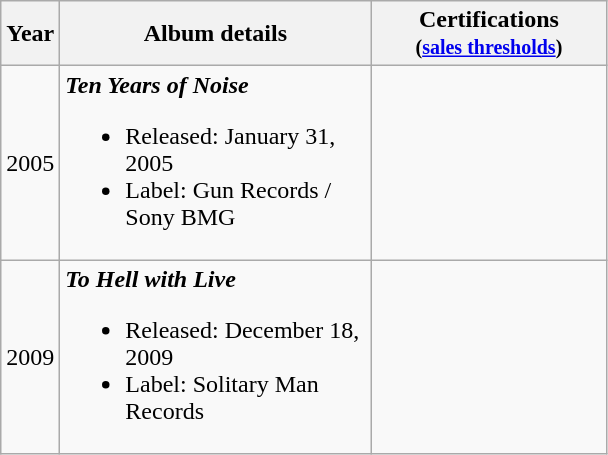<table class="wikitable">
<tr>
<th>Year</th>
<th style="width:200px;">Album details</th>
<th style="width:150px;">Certifications<br><small>(<a href='#'>sales thresholds</a>)</small></th>
</tr>
<tr>
<td style="text-align:center;">2005</td>
<td><strong><em>Ten Years of Noise</em></strong><br><ul><li>Released: January 31, 2005</li><li>Label: Gun Records / Sony BMG</li></ul></td>
<td></td>
</tr>
<tr>
<td style="text-align:center;">2009</td>
<td><strong><em>To Hell with Live</em></strong><br><ul><li>Released: December 18, 2009</li><li>Label: Solitary Man Records</li></ul></td>
<td></td>
</tr>
</table>
